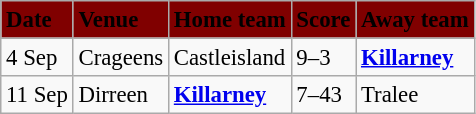<table class="wikitable" style=" float:left; margin:0.5em auto; font-size:95%">
<tr bgcolor="#800000">
<td><strong>Date</strong></td>
<td><strong>Venue</strong></td>
<td><strong>Home team</strong></td>
<td><strong>Score</strong></td>
<td><strong>Away team</strong></td>
</tr>
<tr>
<td>4 Sep</td>
<td>Crageens</td>
<td>Castleisland</td>
<td>9–3</td>
<td><strong><a href='#'>Killarney</a></strong></td>
</tr>
<tr>
<td>11 Sep</td>
<td>Dirreen</td>
<td><strong><a href='#'>Killarney</a></strong></td>
<td>7–43</td>
<td>Tralee</td>
</tr>
</table>
